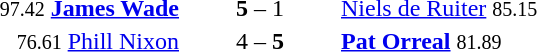<table style="text-align:center">
<tr>
<th width=223></th>
<th width=100></th>
<th width=223></th>
</tr>
<tr>
<td align=right><small>97.42</small> <strong><a href='#'>James Wade</a></strong> </td>
<td><strong>5</strong> – 1</td>
<td align=left> <a href='#'>Niels de Ruiter</a> <small>85.15</small></td>
</tr>
<tr>
<td align=right><small>76.61</small> <a href='#'>Phill Nixon</a> </td>
<td>4 – <strong>5</strong></td>
<td align=left> <strong><a href='#'>Pat Orreal</a></strong> <small>81.89</small></td>
</tr>
</table>
